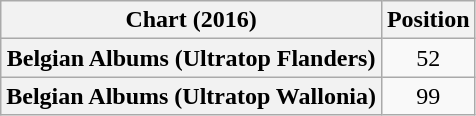<table class="wikitable sortable plainrowheaders" style="text-align:center">
<tr>
<th scope="col">Chart (2016)</th>
<th scope="col">Position</th>
</tr>
<tr>
<th scope="row">Belgian Albums (Ultratop Flanders)</th>
<td>52</td>
</tr>
<tr>
<th scope="row">Belgian Albums (Ultratop Wallonia)</th>
<td>99</td>
</tr>
</table>
